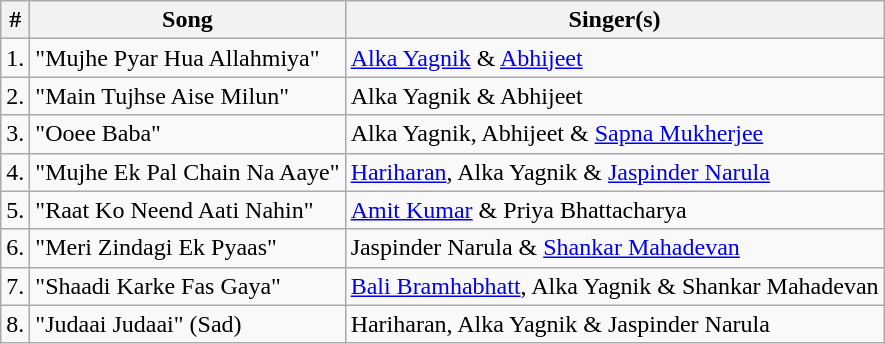<table class="wikitable sortable">
<tr>
<th>#</th>
<th>Song</th>
<th>Singer(s)</th>
</tr>
<tr>
<td>1.</td>
<td>"Mujhe Pyar Hua Allahmiya"</td>
<td><a href='#'>Alka Yagnik</a> & <a href='#'>Abhijeet</a></td>
</tr>
<tr>
<td>2.</td>
<td>"Main Tujhse Aise Milun"</td>
<td>Alka Yagnik & Abhijeet</td>
</tr>
<tr>
<td>3.</td>
<td>"Ooee Baba"</td>
<td>Alka Yagnik, Abhijeet & <a href='#'>Sapna Mukherjee</a></td>
</tr>
<tr>
<td>4.</td>
<td>"Mujhe Ek Pal Chain Na Aaye"</td>
<td><a href='#'>Hariharan</a>, Alka Yagnik & <a href='#'>Jaspinder Narula</a></td>
</tr>
<tr>
<td>5.</td>
<td>"Raat Ko Neend Aati Nahin"</td>
<td><a href='#'>Amit Kumar</a> & Priya Bhattacharya</td>
</tr>
<tr>
<td>6.</td>
<td>"Meri Zindagi Ek Pyaas"</td>
<td>Jaspinder Narula & <a href='#'>Shankar Mahadevan</a></td>
</tr>
<tr>
<td>7.</td>
<td>"Shaadi Karke Fas Gaya"</td>
<td><a href='#'>Bali Bramhabhatt</a>, Alka Yagnik & Shankar Mahadevan</td>
</tr>
<tr>
<td>8.</td>
<td>"Judaai Judaai" (Sad)</td>
<td>Hariharan, Alka Yagnik & Jaspinder Narula</td>
</tr>
</table>
